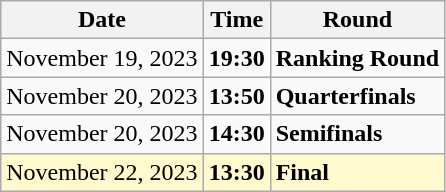<table class="wikitable">
<tr>
<th>Date</th>
<th>Time</th>
<th>Round</th>
</tr>
<tr>
<td>November 19, 2023</td>
<td><strong>19:30</strong></td>
<td><strong>Ranking Round</strong></td>
</tr>
<tr>
<td>November 20, 2023</td>
<td><strong>13:50</strong></td>
<td><strong>Quarterfinals</strong></td>
</tr>
<tr>
<td>November 20, 2023</td>
<td><strong>14:30</strong></td>
<td><strong>Semifinals</strong></td>
</tr>
<tr style=background:lemonchiffon>
<td>November 22, 2023</td>
<td><strong>13:30</strong></td>
<td><strong>Final</strong></td>
</tr>
</table>
